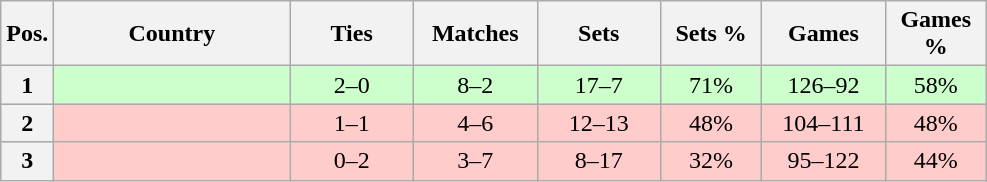<table class="wikitable nowrap" style=text-align:center>
<tr>
<th>Pos.</th>
<th width=150>Country</th>
<th width=75>Ties</th>
<th width=75>Matches</th>
<th width=75>Sets</th>
<th width=60>Sets %</th>
<th width=75>Games</th>
<th width=60>Games %</th>
</tr>
<tr style="background: #CCFFCC;">
<th>1</th>
<td align=left><strong></strong></td>
<td>2–0</td>
<td>8–2</td>
<td>17–7</td>
<td>71%</td>
<td>126–92</td>
<td>58%</td>
</tr>
<tr style="background: #FFCCCC;">
<th>2</th>
<td align=left><em></em></td>
<td>1–1</td>
<td>4–6</td>
<td>12–13</td>
<td>48%</td>
<td>104–111</td>
<td>48%</td>
</tr>
<tr style="background: #FFCCCC;">
<th>3</th>
<td align=left><em></em></td>
<td>0–2</td>
<td>3–7</td>
<td>8–17</td>
<td>32%</td>
<td>95–122</td>
<td>44%</td>
</tr>
</table>
